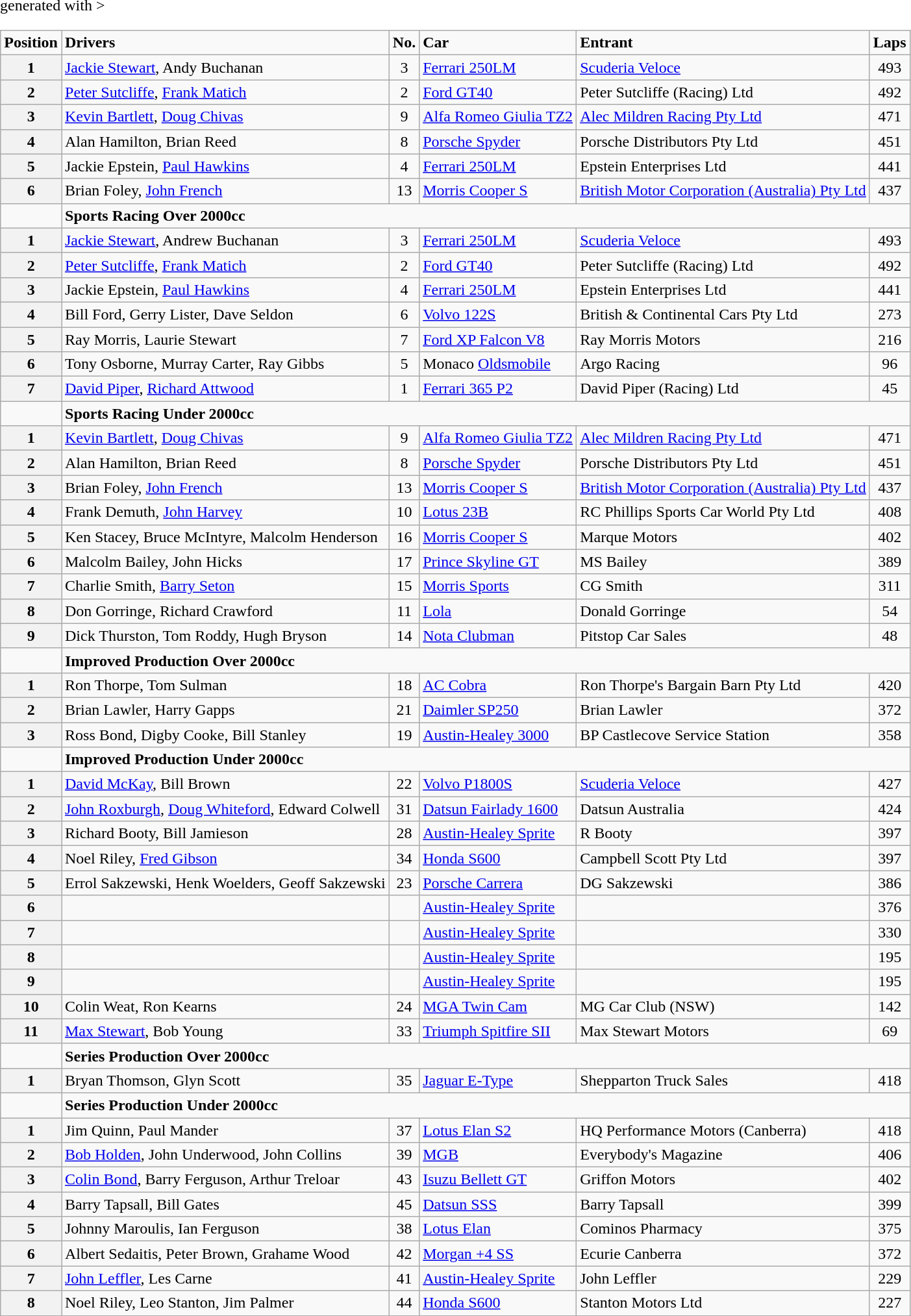<table class="wikitable" <hiddentext>generated with >
<tr style="font-weight:bold">
<td>Position</td>
<td>Drivers</td>
<td>No.</td>
<td>Car</td>
<td>Entrant</td>
<td>Laps</td>
</tr>
<tr>
<th>1</th>
<td><a href='#'>Jackie Stewart</a>, Andy Buchanan</td>
<td align="center">3</td>
<td><a href='#'>Ferrari 250LM</a></td>
<td><a href='#'>Scuderia Veloce</a></td>
<td align="center">493</td>
</tr>
<tr>
<th>2</th>
<td><a href='#'>Peter Sutcliffe</a>, <a href='#'>Frank Matich</a></td>
<td align="center">2</td>
<td><a href='#'>Ford GT40</a></td>
<td>Peter Sutcliffe (Racing) Ltd</td>
<td align="center">492</td>
</tr>
<tr>
<th>3</th>
<td><a href='#'>Kevin Bartlett</a>, <a href='#'>Doug Chivas</a></td>
<td align="center">9</td>
<td><a href='#'>Alfa Romeo Giulia TZ2</a></td>
<td><a href='#'>Alec Mildren Racing Pty Ltd</a></td>
<td align="center">471</td>
</tr>
<tr>
<th>4</th>
<td>Alan Hamilton, Brian Reed</td>
<td align="center">8</td>
<td><a href='#'>Porsche Spyder</a></td>
<td>Porsche Distributors Pty Ltd</td>
<td align="center">451</td>
</tr>
<tr>
<th>5</th>
<td>Jackie Epstein, <a href='#'>Paul Hawkins</a></td>
<td align="center">4</td>
<td><a href='#'>Ferrari 250LM</a></td>
<td>Epstein Enterprises Ltd</td>
<td align="center">441</td>
</tr>
<tr>
<th>6</th>
<td>Brian Foley, <a href='#'>John French</a></td>
<td align="center">13</td>
<td><a href='#'>Morris Cooper S</a></td>
<td><a href='#'>British Motor Corporation (Australia) Pty Ltd</a></td>
<td align="center">437</td>
</tr>
<tr>
<td></td>
<td colspan=5><strong>Sports Racing Over 2000cc</strong></td>
</tr>
<tr>
<th>1</th>
<td><a href='#'>Jackie Stewart</a>, Andrew Buchanan</td>
<td align="center">3</td>
<td><a href='#'>Ferrari 250LM</a></td>
<td><a href='#'>Scuderia Veloce</a></td>
<td align="center">493</td>
</tr>
<tr>
<th>2</th>
<td><a href='#'>Peter Sutcliffe</a>, <a href='#'>Frank Matich</a></td>
<td align="center">2</td>
<td><a href='#'>Ford GT40</a></td>
<td>Peter Sutcliffe (Racing) Ltd</td>
<td align="center">492</td>
</tr>
<tr>
<th>3</th>
<td>Jackie Epstein, <a href='#'>Paul Hawkins</a></td>
<td align="center">4</td>
<td><a href='#'>Ferrari 250LM</a></td>
<td>Epstein Enterprises Ltd</td>
<td align="center">441</td>
</tr>
<tr>
<th>4</th>
<td>Bill Ford, Gerry Lister, Dave Seldon</td>
<td align="center">6</td>
<td><a href='#'>Volvo 122S</a></td>
<td>British & Continental Cars Pty Ltd</td>
<td align="center">273</td>
</tr>
<tr>
<th>5</th>
<td>Ray Morris, Laurie Stewart</td>
<td align="center">7</td>
<td><a href='#'>Ford XP Falcon V8</a></td>
<td>Ray Morris Motors</td>
<td align="center">216</td>
</tr>
<tr>
<th>6</th>
<td>Tony Osborne, Murray Carter, Ray Gibbs</td>
<td align="center">5</td>
<td>Monaco <a href='#'>Oldsmobile</a></td>
<td>Argo Racing</td>
<td align="center">96</td>
</tr>
<tr>
<th>7</th>
<td><a href='#'>David Piper</a>, <a href='#'>Richard Attwood</a></td>
<td align="center">1</td>
<td><a href='#'>Ferrari 365 P2</a></td>
<td>David Piper (Racing) Ltd</td>
<td align="center">45</td>
</tr>
<tr>
<td></td>
<td colspan=5><strong>Sports Racing Under 2000cc</strong></td>
</tr>
<tr>
<th>1</th>
<td><a href='#'>Kevin Bartlett</a>, <a href='#'>Doug Chivas</a></td>
<td align="center">9</td>
<td><a href='#'>Alfa Romeo Giulia TZ2</a></td>
<td><a href='#'>Alec Mildren Racing Pty Ltd</a></td>
<td align="center">471</td>
</tr>
<tr>
<th>2</th>
<td>Alan Hamilton, Brian Reed</td>
<td align="center">8</td>
<td><a href='#'>Porsche Spyder</a></td>
<td>Porsche Distributors Pty Ltd</td>
<td align="center">451</td>
</tr>
<tr>
<th>3</th>
<td>Brian Foley, <a href='#'>John French</a></td>
<td align="center">13</td>
<td><a href='#'>Morris Cooper S</a></td>
<td><a href='#'>British Motor Corporation (Australia) Pty Ltd</a></td>
<td align="center">437</td>
</tr>
<tr>
<th>4</th>
<td>Frank Demuth, <a href='#'>John Harvey</a></td>
<td align="center">10</td>
<td><a href='#'>Lotus 23B</a></td>
<td>RC Phillips Sports Car World Pty Ltd</td>
<td align="center">408</td>
</tr>
<tr>
<th>5</th>
<td>Ken Stacey, Bruce McIntyre, Malcolm Henderson</td>
<td align="center">16</td>
<td><a href='#'>Morris Cooper S</a></td>
<td>Marque Motors</td>
<td align="center">402</td>
</tr>
<tr>
<th>6</th>
<td>Malcolm Bailey, John Hicks</td>
<td align="center">17</td>
<td><a href='#'>Prince Skyline GT</a></td>
<td>MS Bailey</td>
<td align="center">389</td>
</tr>
<tr>
<th>7</th>
<td>Charlie Smith, <a href='#'>Barry Seton</a></td>
<td align="center">15</td>
<td><a href='#'>Morris Sports</a></td>
<td>CG Smith</td>
<td align="center">311</td>
</tr>
<tr>
<th>8</th>
<td>Don Gorringe, Richard Crawford</td>
<td align="center">11</td>
<td><a href='#'>Lola</a></td>
<td>Donald Gorringe</td>
<td align="center">54</td>
</tr>
<tr>
<th>9</th>
<td>Dick Thurston, Tom Roddy, Hugh Bryson</td>
<td align="center">14</td>
<td><a href='#'>Nota Clubman</a></td>
<td>Pitstop Car Sales</td>
<td align="center">48</td>
</tr>
<tr>
<td></td>
<td colspan=5><strong>Improved Production Over 2000cc</strong></td>
</tr>
<tr>
<th>1</th>
<td>Ron Thorpe, Tom Sulman</td>
<td align="center">18</td>
<td><a href='#'>AC Cobra</a></td>
<td>Ron Thorpe's Bargain Barn Pty Ltd</td>
<td align="center">420</td>
</tr>
<tr>
<th>2</th>
<td>Brian Lawler, Harry Gapps</td>
<td align="center">21</td>
<td><a href='#'>Daimler SP250</a></td>
<td>Brian Lawler</td>
<td align="center">372</td>
</tr>
<tr>
<th>3</th>
<td>Ross Bond, Digby Cooke, Bill Stanley</td>
<td align="center">19</td>
<td><a href='#'>Austin-Healey 3000</a></td>
<td>BP Castlecove Service Station</td>
<td align="center">358</td>
</tr>
<tr>
<td></td>
<td colspan=5><strong>Improved Production Under 2000cc</strong></td>
</tr>
<tr>
<th>1</th>
<td><a href='#'>David McKay</a>, Bill Brown</td>
<td align="center">22</td>
<td><a href='#'>Volvo P1800S</a></td>
<td><a href='#'>Scuderia Veloce</a></td>
<td align="center">427</td>
</tr>
<tr>
<th>2</th>
<td><a href='#'>John Roxburgh</a>, <a href='#'>Doug Whiteford</a>, Edward Colwell</td>
<td align="center">31</td>
<td><a href='#'>Datsun Fairlady 1600</a></td>
<td>Datsun Australia</td>
<td align="center">424</td>
</tr>
<tr>
<th>3</th>
<td>Richard Booty, Bill Jamieson</td>
<td align="center">28</td>
<td><a href='#'>Austin-Healey Sprite</a></td>
<td>R Booty</td>
<td align="center">397</td>
</tr>
<tr>
<th>4</th>
<td>Noel Riley, <a href='#'>Fred Gibson</a></td>
<td align="center">34</td>
<td><a href='#'>Honda S600</a></td>
<td>Campbell Scott Pty Ltd</td>
<td align="center">397</td>
</tr>
<tr>
<th>5</th>
<td>Errol Sakzewski, Henk Woelders, Geoff Sakzewski</td>
<td align="center">23</td>
<td><a href='#'>Porsche Carrera</a></td>
<td>DG Sakzewski</td>
<td align="center">386</td>
</tr>
<tr>
<th>6</th>
<td></td>
<td></td>
<td><a href='#'>Austin-Healey Sprite</a></td>
<td></td>
<td align="center">376</td>
</tr>
<tr>
<th>7</th>
<td></td>
<td></td>
<td><a href='#'>Austin-Healey Sprite</a></td>
<td></td>
<td align="center">330</td>
</tr>
<tr>
<th>8</th>
<td></td>
<td></td>
<td><a href='#'>Austin-Healey Sprite</a></td>
<td></td>
<td align="center">195</td>
</tr>
<tr>
<th>9</th>
<td></td>
<td></td>
<td><a href='#'>Austin-Healey Sprite</a></td>
<td></td>
<td align="center">195</td>
</tr>
<tr>
<th>10</th>
<td>Colin Weat, Ron Kearns</td>
<td align="center">24</td>
<td><a href='#'>MGA Twin Cam</a></td>
<td>MG Car Club (NSW)</td>
<td align="center">142</td>
</tr>
<tr>
<th>11</th>
<td><a href='#'>Max Stewart</a>, Bob Young</td>
<td align="center">33</td>
<td><a href='#'>Triumph Spitfire SII</a></td>
<td>Max Stewart Motors</td>
<td align="center">69</td>
</tr>
<tr>
<td></td>
<td colspan=5><strong>Series Production Over 2000cc</strong></td>
</tr>
<tr>
<th>1</th>
<td>Bryan Thomson, Glyn Scott</td>
<td align="center">35</td>
<td><a href='#'>Jaguar E-Type</a></td>
<td>Shepparton Truck Sales</td>
<td align="center">418</td>
</tr>
<tr>
<td></td>
<td colspan=5><strong>Series Production Under 2000cc</strong></td>
</tr>
<tr>
<th>1</th>
<td>Jim Quinn, Paul Mander</td>
<td align="center">37</td>
<td><a href='#'>Lotus Elan S2</a></td>
<td>HQ Performance Motors (Canberra)</td>
<td align="center">418</td>
</tr>
<tr>
<th>2</th>
<td><a href='#'>Bob Holden</a>, John Underwood, John Collins</td>
<td align="center">39</td>
<td><a href='#'>MGB</a></td>
<td>Everybody's Magazine</td>
<td align="center">406</td>
</tr>
<tr>
<th>3</th>
<td><a href='#'>Colin Bond</a>, Barry Ferguson, Arthur Treloar</td>
<td align="center">43</td>
<td><a href='#'>Isuzu Bellett GT</a></td>
<td>Griffon Motors</td>
<td align="center">402</td>
</tr>
<tr>
<th>4</th>
<td>Barry Tapsall, Bill Gates</td>
<td align="center">45</td>
<td><a href='#'>Datsun SSS</a></td>
<td>Barry Tapsall</td>
<td align="center">399</td>
</tr>
<tr>
<th>5</th>
<td>Johnny Maroulis, Ian Ferguson</td>
<td align="center">38</td>
<td><a href='#'>Lotus Elan</a></td>
<td>Cominos Pharmacy</td>
<td align="center">375</td>
</tr>
<tr>
<th>6</th>
<td>Albert Sedaitis, Peter Brown, Grahame Wood</td>
<td align="center">42</td>
<td><a href='#'>Morgan +4 SS</a></td>
<td>Ecurie Canberra</td>
<td align="center">372</td>
</tr>
<tr>
<th>7</th>
<td><a href='#'>John Leffler</a>, Les Carne</td>
<td align="center">41</td>
<td><a href='#'>Austin-Healey Sprite</a></td>
<td>John Leffler</td>
<td align="center">229</td>
</tr>
<tr>
<th>8</th>
<td>Noel Riley, Leo Stanton, Jim Palmer</td>
<td align="center">44</td>
<td><a href='#'>Honda S600</a></td>
<td>Stanton Motors Ltd</td>
<td align="center">227</td>
</tr>
</table>
